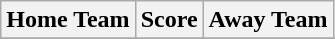<table class="wikitable" style="text-align: center">
<tr>
<th>Home Team</th>
<th>Score</th>
<th>Away Team</th>
</tr>
<tr>
</tr>
</table>
